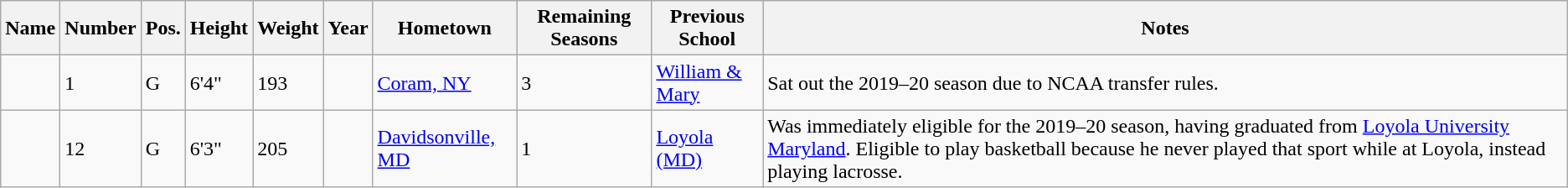<table class="wikitable sortable" border="1">
<tr>
<th>Name</th>
<th>Number</th>
<th>Pos.</th>
<th>Height</th>
<th>Weight</th>
<th>Year</th>
<th>Hometown</th>
<th>Remaining Seasons</th>
<th class="unsortable">Previous School</th>
<th>Notes</th>
</tr>
<tr>
<td></td>
<td>1</td>
<td>G</td>
<td>6'4"</td>
<td>193</td>
<td></td>
<td><a href='#'>Coram, NY</a></td>
<td>3</td>
<td><a href='#'>William & Mary</a></td>
<td>Sat out the 2019–20 season due to NCAA transfer rules.</td>
</tr>
<tr>
<td></td>
<td>12</td>
<td>G</td>
<td>6'3"</td>
<td>205</td>
<td></td>
<td><a href='#'>Davidsonville, MD</a></td>
<td>1</td>
<td><a href='#'>Loyola (MD)</a></td>
<td>Was immediately eligible for the 2019–20 season, having graduated from <a href='#'>Loyola University Maryland</a>. Eligible to play basketball because he never played that sport while at Loyola, instead playing lacrosse.</td>
</tr>
</table>
